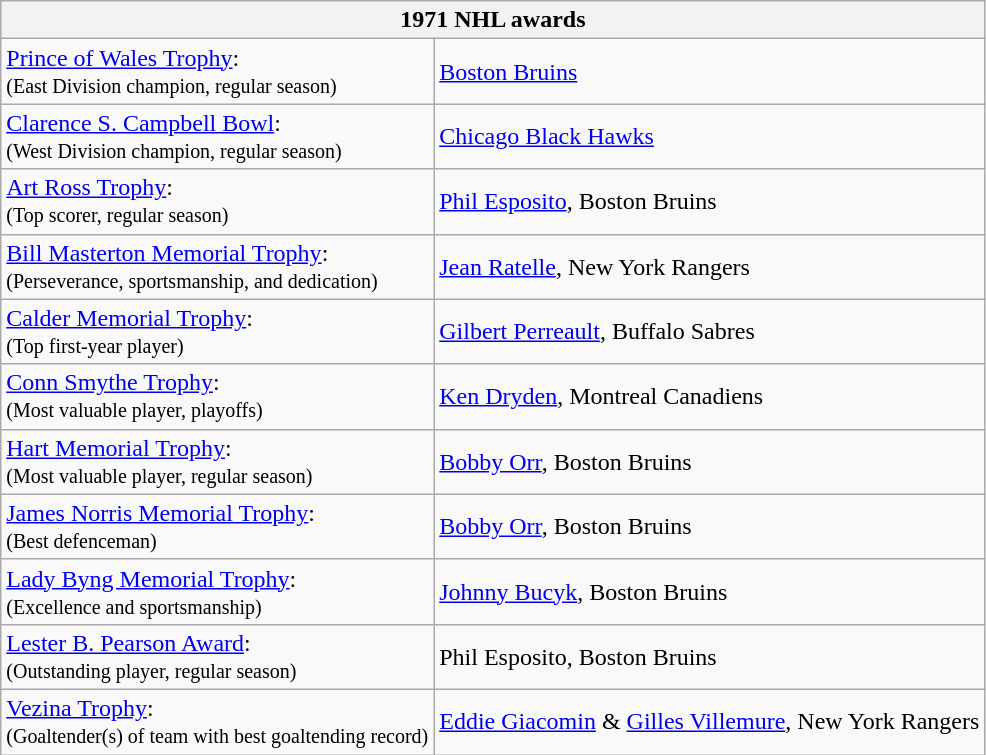<table class="wikitable">
<tr>
<th bgcolor="#DDDDDD" colspan="2">1971 NHL awards</th>
</tr>
<tr>
<td><a href='#'>Prince of Wales Trophy</a>:<br><small>(East Division champion, regular season)</small></td>
<td><a href='#'>Boston Bruins</a></td>
</tr>
<tr>
<td><a href='#'>Clarence S. Campbell Bowl</a>:<br><small>(West Division champion, regular season)</small></td>
<td><a href='#'>Chicago Black Hawks</a></td>
</tr>
<tr>
<td><a href='#'>Art Ross Trophy</a>:<br><small>(Top scorer, regular season)</small></td>
<td><a href='#'>Phil Esposito</a>, Boston Bruins</td>
</tr>
<tr>
<td><a href='#'>Bill Masterton Memorial Trophy</a>:<br><small>(Perseverance, sportsmanship, and dedication)</small></td>
<td><a href='#'>Jean Ratelle</a>, New York Rangers</td>
</tr>
<tr>
<td><a href='#'>Calder Memorial Trophy</a>:<br><small>(Top first-year player)</small></td>
<td><a href='#'>Gilbert Perreault</a>, Buffalo Sabres</td>
</tr>
<tr>
<td><a href='#'>Conn Smythe Trophy</a>:<br><small>(Most valuable player, playoffs)</small></td>
<td><a href='#'>Ken Dryden</a>, Montreal Canadiens</td>
</tr>
<tr>
<td><a href='#'>Hart Memorial Trophy</a>:<br><small>(Most valuable player, regular season)</small></td>
<td><a href='#'>Bobby Orr</a>, Boston Bruins</td>
</tr>
<tr>
<td><a href='#'>James Norris Memorial Trophy</a>:<br><small>(Best defenceman)</small></td>
<td><a href='#'>Bobby Orr</a>, Boston Bruins</td>
</tr>
<tr>
<td><a href='#'>Lady Byng Memorial Trophy</a>:<br><small>(Excellence and sportsmanship)</small></td>
<td><a href='#'>Johnny Bucyk</a>, Boston Bruins</td>
</tr>
<tr>
<td><a href='#'>Lester B. Pearson Award</a>:<br><small>(Outstanding player, regular season)</small></td>
<td>Phil Esposito, Boston Bruins</td>
</tr>
<tr>
<td><a href='#'>Vezina Trophy</a>:<br><small>(Goaltender(s) of team with best goaltending record)</small></td>
<td><a href='#'>Eddie Giacomin</a> & <a href='#'>Gilles Villemure</a>, New York Rangers</td>
</tr>
</table>
